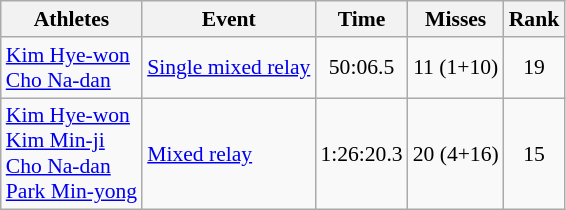<table class="wikitable" style="font-size:90%">
<tr>
<th>Athletes</th>
<th>Event</th>
<th>Time</th>
<th>Misses</th>
<th>Rank</th>
</tr>
<tr align=center>
<td align=left><a href='#'>Kim Hye-won</a><br><a href='#'>Cho Na-dan</a></td>
<td align=left><a href='#'>Single mixed relay</a></td>
<td>50:06.5</td>
<td>11 (1+10)</td>
<td>19</td>
</tr>
<tr align=center>
<td align=left><a href='#'>Kim Hye-won</a><br><a href='#'>Kim Min-ji</a><br><a href='#'>Cho Na-dan</a><br><a href='#'>Park Min-yong</a></td>
<td align=left><a href='#'>Mixed relay</a></td>
<td>1:26:20.3</td>
<td>20 (4+16)</td>
<td>15</td>
</tr>
</table>
